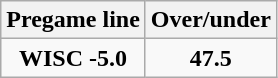<table class="wikitable">
<tr align="center">
<th style=>Pregame line</th>
<th style=>Over/under</th>
</tr>
<tr align="center">
<td><strong>WISC -5.0</strong></td>
<td><strong>47.5</strong></td>
</tr>
</table>
